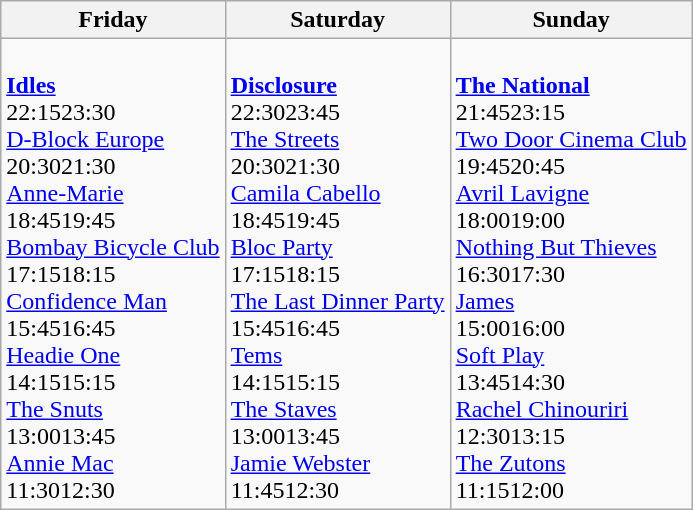<table class="wikitable">
<tr>
<th>Friday</th>
<th>Saturday</th>
<th>Sunday</th>
</tr>
<tr valign="top">
<td><br><strong><a href='#'>Idles</a></strong><br>22:1523:30<br>
<a href='#'>D-Block Europe</a><br>20:3021:30<br>
<a href='#'>Anne-Marie</a><br>18:4519:45<br>
<a href='#'>Bombay Bicycle Club</a><br>17:1518:15<br>
<a href='#'>Confidence Man</a><br>15:4516:45<br>
<a href='#'>Headie One</a><br>14:1515:15<br>
<a href='#'>The Snuts</a><br>13:0013:45<br>
<a href='#'>Annie Mac</a><br>11:3012:30</td>
<td><br><strong><a href='#'>Disclosure</a></strong><br>22:3023:45<br>
<a href='#'>The Streets</a><br>20:3021:30<br>
<a href='#'>Camila Cabello</a><br>18:4519:45<br>
<a href='#'>Bloc Party</a><br>17:1518:15<br>
<a href='#'>The Last Dinner Party</a><br>15:4516:45<br>
<a href='#'>Tems</a><br>14:1515:15<br>
<a href='#'>The Staves</a><br>13:0013:45<br>
<a href='#'>Jamie Webster</a><br>11:4512:30</td>
<td><br><strong><a href='#'>The National</a></strong><br>21:4523:15<br>
<a href='#'>Two Door Cinema Club</a><br>19:4520:45<br>
<a href='#'>Avril Lavigne</a><br>18:0019:00<br>
<a href='#'>Nothing But Thieves</a><br>16:3017:30<br>
<a href='#'>James</a><br>15:0016:00<br>
<a href='#'>Soft Play</a><br>13:4514:30<br>
<a href='#'>Rachel Chinouriri</a><br>12:3013:15<br>
<a href='#'>The Zutons</a><br>11:1512:00</td>
</tr>
</table>
